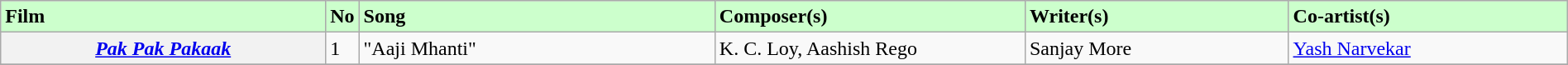<table class="wikitable plainrowheaders" width="100%" textcolor:#000;">
<tr style="background:#cfc; text-align:"center;">
<td scope="col" width=21%><strong>Film</strong></td>
<td><strong>No</strong></td>
<td scope="col" width=23%><strong>Song</strong></td>
<td scope="col" width=20%><strong>Composer(s)</strong></td>
<td scope="col" width=17%><strong>Writer(s)</strong></td>
<td scope="col" width=18%><strong>Co-artist(s)</strong></td>
</tr>
<tr>
<th><em><a href='#'>Pak Pak Pakaak</a></em></th>
<td>1</td>
<td>"Aaji Mhanti"</td>
<td>K. C. Loy, Aashish Rego</td>
<td>Sanjay More</td>
<td><a href='#'>Yash Narvekar</a></td>
</tr>
<tr>
</tr>
</table>
